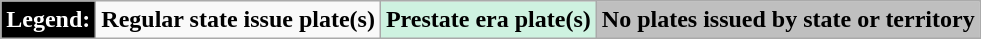<table class="wikitable">
<tr>
<td style="background: black; color: white;"><strong>Legend:</strong></td>
<td><strong>Regular state issue plate(s)</strong></td>
<td style="background:#CEF2E0";><strong>Prestate era plate(s)</strong></td>
<td style="background:#BFBFBF";><strong>No plates issued by state or territory</strong></td>
</tr>
</table>
